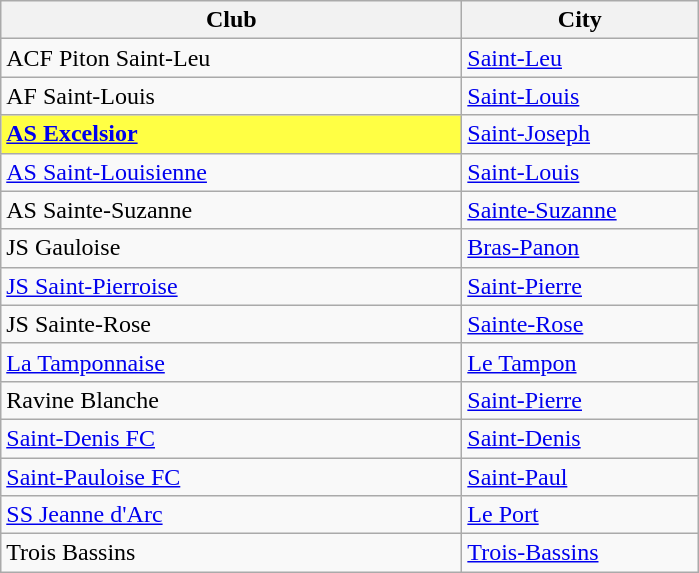<table class="wikitable sortable">
<tr>
<th width="300px">Club</th>
<th width="150px">City</th>
</tr>
<tr>
<td>ACF Piton Saint-Leu</td>
<td><a href='#'>Saint-Leu</a></td>
</tr>
<tr>
<td>AF Saint-Louis</td>
<td><a href='#'>Saint-Louis</a></td>
</tr>
<tr>
<td bgcolor=#ffff44><strong><a href='#'>AS Excelsior</a></strong></td>
<td><a href='#'>Saint-Joseph</a></td>
</tr>
<tr>
<td><a href='#'>AS Saint-Louisienne</a></td>
<td><a href='#'>Saint-Louis</a></td>
</tr>
<tr>
<td>AS Sainte-Suzanne</td>
<td><a href='#'>Sainte-Suzanne</a></td>
</tr>
<tr>
<td>JS Gauloise</td>
<td><a href='#'>Bras-Panon</a></td>
</tr>
<tr>
<td><a href='#'>JS Saint-Pierroise</a></td>
<td><a href='#'>Saint-Pierre</a></td>
</tr>
<tr>
<td>JS Sainte-Rose</td>
<td><a href='#'>Sainte-Rose</a></td>
</tr>
<tr>
<td><a href='#'>La Tamponnaise</a></td>
<td><a href='#'>Le Tampon</a></td>
</tr>
<tr>
<td>Ravine Blanche</td>
<td><a href='#'>Saint-Pierre</a></td>
</tr>
<tr>
<td><a href='#'>Saint-Denis FC</a></td>
<td><a href='#'>Saint-Denis</a></td>
</tr>
<tr>
<td><a href='#'>Saint-Pauloise FC</a></td>
<td><a href='#'>Saint-Paul</a></td>
</tr>
<tr>
<td><a href='#'>SS Jeanne d'Arc</a></td>
<td><a href='#'>Le Port</a></td>
</tr>
<tr>
<td>Trois Bassins</td>
<td><a href='#'>Trois-Bassins</a></td>
</tr>
</table>
